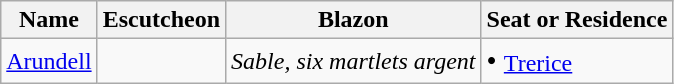<table class="wikitable">
<tr>
<th>Name</th>
<th>Escutcheon</th>
<th>Blazon</th>
<th>Seat or Residence</th>
</tr>
<tr>
<td><a href='#'>Arundell</a></td>
<td></td>
<td><em>Sable, six martlets argent</em></td>
<td><big> • </big> <a href='#'>Trerice</a></td>
</tr>
</table>
